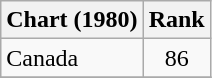<table class="wikitable">
<tr>
<th>Chart (1980)</th>
<th style="text-align:center;">Rank</th>
</tr>
<tr>
<td>Canada </td>
<td style="text-align:center;">86</td>
</tr>
<tr>
</tr>
</table>
